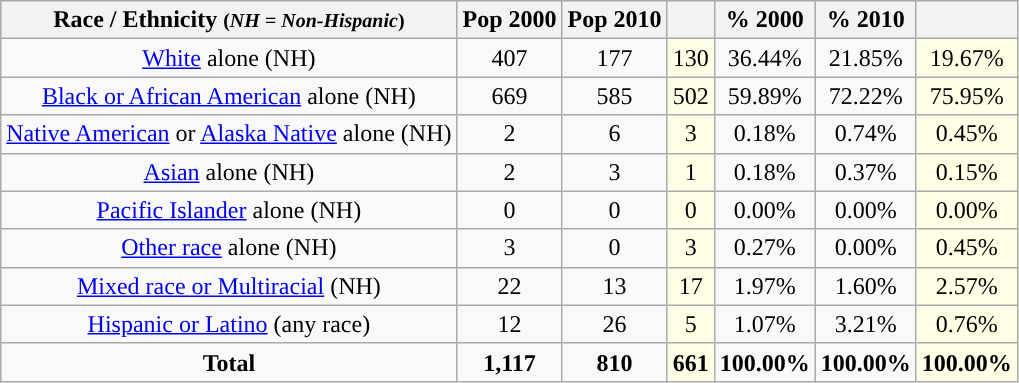<table class="wikitable" style="text-align:center;">
<tr>
<th>Race / Ethnicity <small>(<em>NH = Non-Hispanic</em>)</small></th>
<th>Pop 2000</th>
<th>Pop 2010</th>
<th></th>
<th>% 2000</th>
<th>% 2010</th>
<th></th>
</tr>
<tr>
<td><a href='#'>White</a> alone (NH)</td>
<td>407</td>
<td>177</td>
<td style='background: #ffffe6;'>130</td>
<td>36.44%</td>
<td>21.85%</td>
<td style='background: #ffffe6;'>19.67%</td>
</tr>
<tr>
<td><a href='#'>Black or African American</a> alone (NH)</td>
<td>669</td>
<td>585</td>
<td style='background: #ffffe6;'>502</td>
<td>59.89%</td>
<td>72.22%</td>
<td style='background: #ffffe6;'>75.95%</td>
</tr>
<tr>
<td><a href='#'>Native American</a> or <a href='#'>Alaska Native</a> alone (NH)</td>
<td>2</td>
<td>6</td>
<td style='background: #ffffe6;'>3</td>
<td>0.18%</td>
<td>0.74%</td>
<td style='background: #ffffe6;'>0.45%</td>
</tr>
<tr>
<td><a href='#'>Asian</a> alone (NH)</td>
<td>2</td>
<td>3</td>
<td style='background: #ffffe6;'>1</td>
<td>0.18%</td>
<td>0.37%</td>
<td style='background: #ffffe6;'>0.15%</td>
</tr>
<tr>
<td><a href='#'>Pacific Islander</a> alone (NH)</td>
<td>0</td>
<td>0</td>
<td style='background: #ffffe6;'>0</td>
<td>0.00%</td>
<td>0.00%</td>
<td style='background: #ffffe6;'>0.00%</td>
</tr>
<tr>
<td><a href='#'>Other race</a> alone (NH)</td>
<td>3</td>
<td>0</td>
<td style='background: #ffffe6;'>3</td>
<td>0.27%</td>
<td>0.00%</td>
<td style='background: #ffffe6;'>0.45%</td>
</tr>
<tr>
<td><a href='#'>Mixed race or Multiracial</a> (NH)</td>
<td>22</td>
<td>13</td>
<td style='background: #ffffe6;'>17</td>
<td>1.97%</td>
<td>1.60%</td>
<td style='background: #ffffe6;'>2.57%</td>
</tr>
<tr>
<td><a href='#'>Hispanic or Latino</a> (any race)</td>
<td>12</td>
<td>26</td>
<td style='background: #ffffe6;'>5</td>
<td>1.07%</td>
<td>3.21%</td>
<td style='background: #ffffe6;'>0.76%</td>
</tr>
<tr>
<td><strong>Total</strong></td>
<td><strong>1,117</strong></td>
<td><strong>810</strong></td>
<td style='background: #ffffe6;'><strong>661</strong></td>
<td><strong>100.00%</strong></td>
<td><strong>100.00%</strong></td>
<td style='background: #ffffe6;'><strong>100.00%</strong></td>
</tr>
</table>
